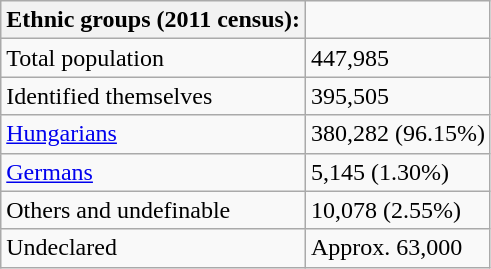<table class = "wikitable">
<tr>
<th>Ethnic groups (2011 census):</th>
</tr>
<tr>
<td>Total population</td>
<td>447,985</td>
</tr>
<tr>
<td>Identified themselves</td>
<td>395,505</td>
</tr>
<tr>
<td><a href='#'>Hungarians</a></td>
<td>380,282 (96.15%)</td>
</tr>
<tr>
<td><a href='#'>Germans</a></td>
<td>5,145 (1.30%)</td>
</tr>
<tr>
<td>Others and undefinable</td>
<td>10,078 (2.55%)</td>
</tr>
<tr>
<td>Undeclared</td>
<td>Approx. 63,000<br></td>
</tr>
</table>
